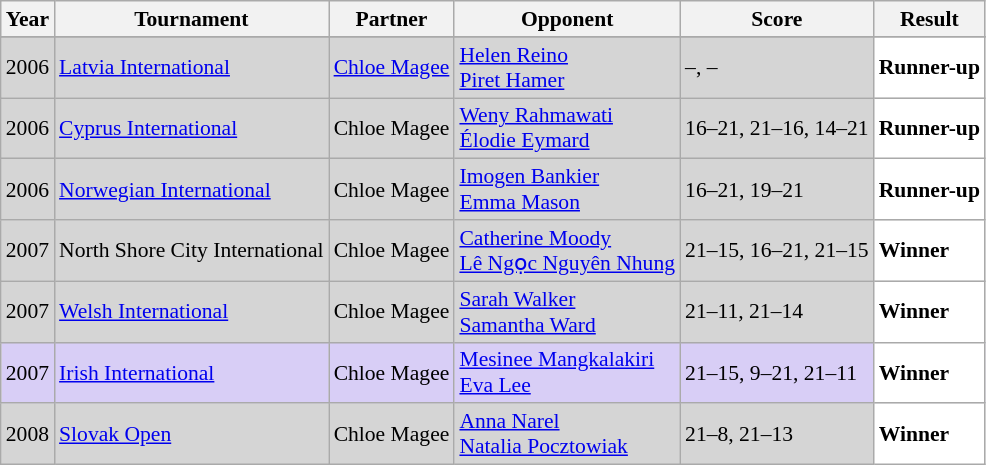<table class="sortable wikitable" style="font-size:90%;">
<tr>
<th>Year</th>
<th>Tournament</th>
<th>Partner</th>
<th>Opponent</th>
<th>Score</th>
<th>Result</th>
</tr>
<tr>
</tr>
<tr style="background:#D5D5D5">
<td align="center">2006</td>
<td align="left"><a href='#'>Latvia International</a></td>
<td align="left"> <a href='#'>Chloe Magee</a></td>
<td align="left"> <a href='#'>Helen Reino</a><br> <a href='#'>Piret Hamer</a></td>
<td align="left">–, –</td>
<td style="text-align:left; background:white"> <strong>Runner-up</strong></td>
</tr>
<tr style="background:#D5D5D5">
<td align="center">2006</td>
<td align="left"><a href='#'>Cyprus International</a></td>
<td align="left"> Chloe Magee</td>
<td align="left"> <a href='#'>Weny Rahmawati</a><br> <a href='#'>Élodie Eymard</a></td>
<td align="left">16–21, 21–16, 14–21</td>
<td style="text-align:left; background:white"> <strong>Runner-up</strong></td>
</tr>
<tr style="background:#D5D5D5">
<td align="center">2006</td>
<td align="left"><a href='#'>Norwegian International</a></td>
<td align="left"> Chloe Magee</td>
<td align="left"> <a href='#'>Imogen Bankier</a><br> <a href='#'>Emma Mason</a></td>
<td align="left">16–21, 19–21</td>
<td style="text-align:left; background:white"> <strong>Runner-up</strong></td>
</tr>
<tr style="background:#D5D5D5">
<td align="center">2007</td>
<td align="left">North Shore City International</td>
<td align="left"> Chloe Magee</td>
<td align="left"> <a href='#'>Catherine Moody</a> <br>  <a href='#'>Lê Ngọc Nguyên Nhung</a></td>
<td align="left">21–15, 16–21, 21–15</td>
<td style="text-align:left; background:white"> <strong>Winner</strong></td>
</tr>
<tr style="background:#D5D5D5">
<td align="center">2007</td>
<td align="left"><a href='#'>Welsh International</a></td>
<td align="left"> Chloe Magee</td>
<td align="left"> <a href='#'>Sarah Walker</a> <br>  <a href='#'>Samantha Ward</a></td>
<td align="left">21–11, 21–14</td>
<td style="text-align:left; background:white"> <strong>Winner</strong></td>
</tr>
<tr style="background:#D8CEF6">
<td align="center">2007</td>
<td align="left"><a href='#'>Irish International</a></td>
<td align="left"> Chloe Magee</td>
<td align="left"> <a href='#'>Mesinee Mangkalakiri</a> <br>  <a href='#'>Eva Lee</a></td>
<td align="left">21–15, 9–21, 21–11</td>
<td style="text-align:left; background:white"> <strong>Winner</strong></td>
</tr>
<tr style="background:#D5D5D5">
<td align="center">2008</td>
<td align="left"><a href='#'>Slovak Open</a></td>
<td align="left"> Chloe Magee</td>
<td align="left"> <a href='#'>Anna Narel</a> <br>  <a href='#'>Natalia Pocztowiak</a></td>
<td align="left">21–8, 21–13</td>
<td style="text-align:left; background:white"> <strong>Winner</strong></td>
</tr>
</table>
